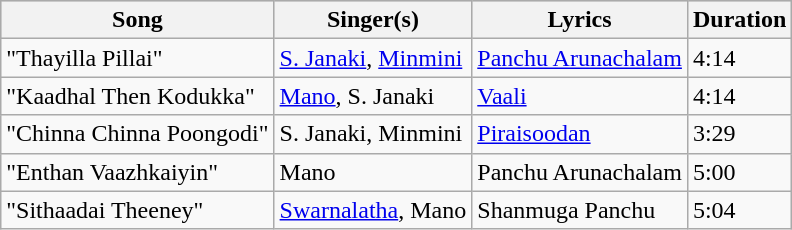<table class="wikitable">
<tr style="background:#ccc; text-align:center;">
<th>Song</th>
<th>Singer(s)</th>
<th>Lyrics</th>
<th>Duration</th>
</tr>
<tr>
<td>"Thayilla Pillai"</td>
<td><a href='#'>S. Janaki</a>, <a href='#'>Minmini</a></td>
<td><a href='#'>Panchu Arunachalam</a></td>
<td>4:14</td>
</tr>
<tr>
<td>"Kaadhal Then Kodukka"</td>
<td><a href='#'>Mano</a>, S. Janaki</td>
<td><a href='#'>Vaali</a></td>
<td>4:14</td>
</tr>
<tr>
<td>"Chinna Chinna Poongodi"</td>
<td>S. Janaki, Minmini</td>
<td><a href='#'>Piraisoodan</a></td>
<td>3:29</td>
</tr>
<tr>
<td>"Enthan Vaazhkaiyin"</td>
<td>Mano</td>
<td>Panchu Arunachalam</td>
<td>5:00</td>
</tr>
<tr>
<td>"Sithaadai Theeney"</td>
<td><a href='#'>Swarnalatha</a>, Mano</td>
<td>Shanmuga Panchu</td>
<td>5:04</td>
</tr>
</table>
